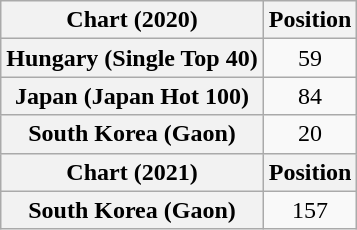<table class="wikitable sortable plainrowheaders" style="text-align:center">
<tr>
<th scope="col">Chart (2020)</th>
<th scope="col">Position</th>
</tr>
<tr>
<th scope="row">Hungary (Single Top 40)</th>
<td>59</td>
</tr>
<tr>
<th scope="row">Japan (Japan Hot 100)</th>
<td>84</td>
</tr>
<tr>
<th scope="row">South Korea (Gaon)</th>
<td>20</td>
</tr>
<tr>
<th scope="col">Chart (2021)</th>
<th scope="col">Position</th>
</tr>
<tr>
<th scope="row">South Korea (Gaon)</th>
<td>157</td>
</tr>
</table>
